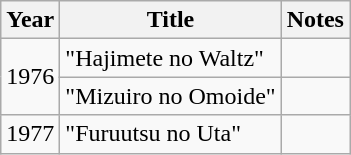<table class="wikitable">
<tr>
<th>Year</th>
<th>Title</th>
<th>Notes</th>
</tr>
<tr>
<td rowspan="2">1976</td>
<td>"Hajimete no Waltz"</td>
<td></td>
</tr>
<tr>
<td>"Mizuiro no Omoide"</td>
<td></td>
</tr>
<tr>
<td>1977</td>
<td>"Furuutsu no Uta"</td>
<td></td>
</tr>
</table>
